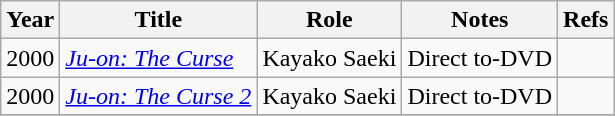<table class="wikitable">
<tr>
<th>Year</th>
<th>Title</th>
<th>Role</th>
<th>Notes</th>
<th>Refs</th>
</tr>
<tr>
<td>2000</td>
<td><em><a href='#'>Ju-on: The Curse</a></em></td>
<td>Kayako Saeki</td>
<td>Direct to-DVD</td>
<td></td>
</tr>
<tr>
<td>2000</td>
<td><em><a href='#'>Ju-on: The Curse 2</a></em></td>
<td>Kayako Saeki</td>
<td>Direct to-DVD</td>
<td></td>
</tr>
<tr>
</tr>
</table>
